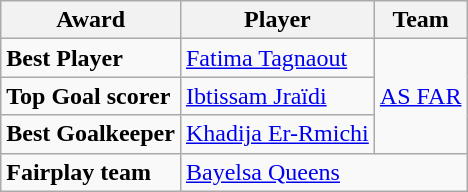<table class="wikitable">
<tr>
<th>Award</th>
<th>Player</th>
<th>Team</th>
</tr>
<tr>
<td><strong>Best Player</strong></td>
<td align="left"> <a href='#'>Fatima Tagnaout</a></td>
<td align="left" rowspan=3> <a href='#'>AS FAR</a></td>
</tr>
<tr>
<td><strong>Top Goal scorer</strong></td>
<td align="left"> <a href='#'>Ibtissam Jraïdi</a></td>
</tr>
<tr>
<td><strong>Best Goalkeeper</strong></td>
<td align="left"> <a href='#'>Khadija Er-Rmichi</a></td>
</tr>
<tr>
<td><strong>Fairplay team</strong></td>
<td align="left" colspan=2> <a href='#'>Bayelsa Queens</a></td>
</tr>
</table>
